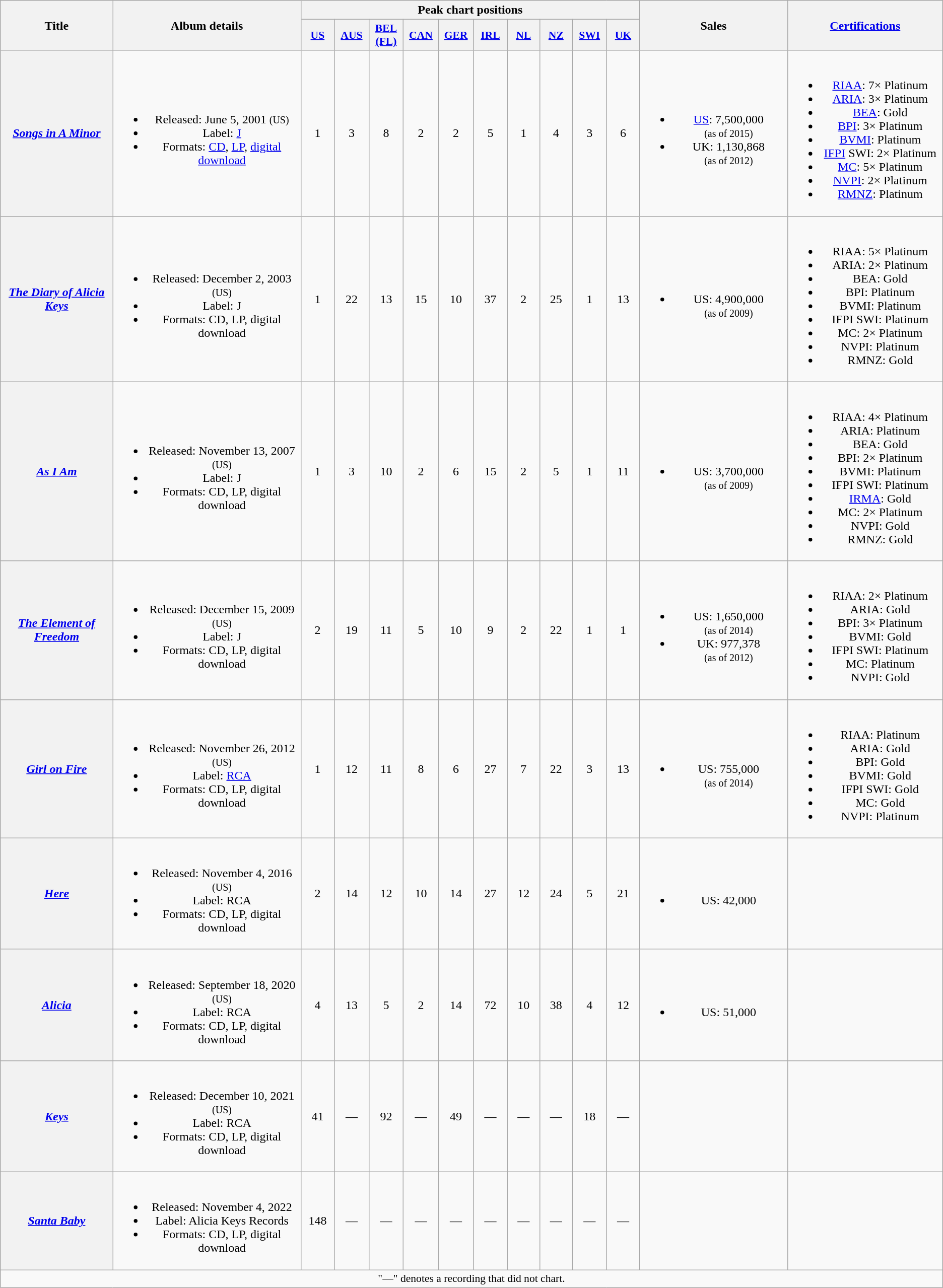<table class="wikitable plainrowheaders" style="text-align:center;" border="1">
<tr>
<th scope="col" rowspan="2" style="width:11em;">Title</th>
<th scope="col" rowspan="2" style="width:17em;">Album details</th>
<th scope="col" colspan="10">Peak chart positions</th>
<th scope="col" rowspan="2" style="width:14em;">Sales</th>
<th scope="col" rowspan="2" style="width:15em;"><a href='#'>Certifications</a></th>
</tr>
<tr>
<th scope="col" style="width:3em;font-size:90%;"><a href='#'>US</a><br></th>
<th scope="col" style="width:3em;font-size:90%;"><a href='#'>AUS</a><br></th>
<th scope="col" style="width:3em;font-size:90%;"><a href='#'>BEL<br>(FL)</a><br></th>
<th scope="col" style="width:3em;font-size:90%;"><a href='#'>CAN</a><br></th>
<th scope="col" style="width:3em;font-size:90%;"><a href='#'>GER</a><br></th>
<th scope="col" style="width:3em;font-size:90%;"><a href='#'>IRL</a><br></th>
<th scope="col" style="width:3em;font-size:90%;"><a href='#'>NL</a><br></th>
<th scope="col" style="width:3em;font-size:90%;"><a href='#'>NZ</a><br></th>
<th scope="col" style="width:3em;font-size:90%;"><a href='#'>SWI</a><br></th>
<th scope="col" style="width:3em;font-size:90%;"><a href='#'>UK</a><br></th>
</tr>
<tr>
<th scope="row"><em><a href='#'>Songs in A Minor</a></em></th>
<td><br><ul><li>Released: June 5, 2001 <small>(US)</small></li><li>Label: <a href='#'>J</a></li><li>Formats: <a href='#'>CD</a>, <a href='#'>LP</a>, <a href='#'>digital download</a></li></ul></td>
<td>1</td>
<td>3</td>
<td>8</td>
<td>2</td>
<td>2</td>
<td>5</td>
<td>1</td>
<td>4</td>
<td>3</td>
<td>6</td>
<td><br><ul><li><a href='#'>US</a>: 7,500,000 <br><small>(as of 2015)</small></li><li>UK: 1,130,868 <br><small>(as of 2012)</small></li></ul></td>
<td><br><ul><li><a href='#'>RIAA</a>: 7× Platinum</li><li><a href='#'>ARIA</a>: 3× Platinum</li><li><a href='#'>BEA</a>: Gold</li><li><a href='#'>BPI</a>: 3× Platinum</li><li><a href='#'>BVMI</a>: Platinum</li><li><a href='#'>IFPI</a> SWI: 2× Platinum</li><li><a href='#'>MC</a>: 5× Platinum</li><li><a href='#'>NVPI</a>: 2× Platinum</li><li><a href='#'>RMNZ</a>: Platinum</li></ul></td>
</tr>
<tr>
<th scope="row"><em><a href='#'>The Diary of Alicia Keys</a></em></th>
<td><br><ul><li>Released: December 2, 2003 <small>(US)</small></li><li>Label: J</li><li>Formats: CD, LP, digital download</li></ul></td>
<td>1</td>
<td>22</td>
<td>13</td>
<td>15</td>
<td>10</td>
<td>37</td>
<td>2</td>
<td>25</td>
<td>1</td>
<td>13</td>
<td><br><ul><li>US: 4,900,000 <br><small>(as of 2009)</small></li></ul></td>
<td><br><ul><li>RIAA: 5× Platinum</li><li>ARIA: 2× Platinum</li><li>BEA: Gold</li><li>BPI: Platinum</li><li>BVMI: Platinum</li><li>IFPI SWI: Platinum</li><li>MC: 2× Platinum</li><li>NVPI: Platinum</li><li>RMNZ: Gold</li></ul></td>
</tr>
<tr>
<th scope="row"><em><a href='#'>As I Am</a></em></th>
<td><br><ul><li>Released: November 13, 2007 <small>(US)</small></li><li>Label: J</li><li>Formats: CD, LP, digital download</li></ul></td>
<td>1</td>
<td>3</td>
<td>10</td>
<td>2</td>
<td>6</td>
<td>15</td>
<td>2</td>
<td>5</td>
<td>1</td>
<td>11</td>
<td><br><ul><li>US: 3,700,000 <br><small>(as of 2009)</small></li></ul></td>
<td><br><ul><li>RIAA: 4× Platinum</li><li>ARIA: Platinum</li><li>BEA: Gold</li><li>BPI: 2× Platinum</li><li>BVMI: Platinum</li><li>IFPI SWI: Platinum</li><li><a href='#'>IRMA</a>: Gold</li><li>MC: 2× Platinum</li><li>NVPI: Gold</li><li>RMNZ: Gold</li></ul></td>
</tr>
<tr>
<th scope="row"><em><a href='#'>The Element of<br>Freedom</a></em></th>
<td><br><ul><li>Released: December 15, 2009 <small>(US)</small></li><li>Label: J</li><li>Formats: CD, LP, digital download</li></ul></td>
<td>2</td>
<td>19</td>
<td>11</td>
<td>5</td>
<td>10</td>
<td>9</td>
<td>2</td>
<td>22</td>
<td>1</td>
<td>1</td>
<td><br><ul><li>US: 1,650,000 <br><small>(as of 2014)</small></li><li>UK: 977,378 <br><small>(as of 2012)</small></li></ul></td>
<td><br><ul><li>RIAA: 2× Platinum</li><li>ARIA: Gold</li><li>BPI: 3× Platinum</li><li>BVMI: Gold</li><li>IFPI SWI: Platinum</li><li>MC: Platinum</li><li>NVPI: Gold</li></ul></td>
</tr>
<tr>
<th scope="row"><em><a href='#'>Girl on Fire</a></em></th>
<td><br><ul><li>Released: November 26, 2012 <small>(US)</small></li><li>Label: <a href='#'>RCA</a></li><li>Formats: CD, LP, digital download</li></ul></td>
<td>1</td>
<td>12</td>
<td>11</td>
<td>8</td>
<td>6</td>
<td>27</td>
<td>7</td>
<td>22</td>
<td>3</td>
<td>13</td>
<td><br><ul><li>US: 755,000 <br><small>(as of 2014)</small></li></ul></td>
<td><br><ul><li>RIAA: Platinum</li><li>ARIA: Gold</li><li>BPI: Gold</li><li>BVMI: Gold</li><li>IFPI SWI: Gold</li><li>MC: Gold</li><li>NVPI: Platinum</li></ul></td>
</tr>
<tr>
<th scope="row"><em><a href='#'>Here</a></em></th>
<td><br><ul><li>Released: November 4, 2016 <small>(US)</small></li><li>Label: RCA</li><li>Formats: CD, LP, digital download</li></ul></td>
<td>2</td>
<td>14</td>
<td>12</td>
<td>10</td>
<td>14</td>
<td>27</td>
<td>12</td>
<td>24</td>
<td>5</td>
<td>21</td>
<td><br><ul><li>US: 42,000</li></ul></td>
<td></td>
</tr>
<tr>
<th scope="row"><em><a href='#'>Alicia</a></em></th>
<td><br><ul><li>Released: September 18, 2020 <small>(US)</small></li><li>Label: RCA</li><li>Formats: CD, LP, digital download</li></ul></td>
<td>4</td>
<td>13</td>
<td>5</td>
<td>2</td>
<td>14</td>
<td>72</td>
<td>10</td>
<td>38</td>
<td>4</td>
<td>12</td>
<td><br><ul><li>US: 51,000</li></ul></td>
<td></td>
</tr>
<tr>
<th scope="row"><em><a href='#'>Keys</a></em></th>
<td><br><ul><li>Released: December 10, 2021 <small>(US)</small></li><li>Label: RCA</li><li>Formats: CD, LP, digital download</li></ul></td>
<td>41</td>
<td>—</td>
<td>92</td>
<td>—</td>
<td>49</td>
<td>—</td>
<td>—</td>
<td>—</td>
<td>18</td>
<td>—</td>
<td></td>
<td></td>
</tr>
<tr>
<th scope="row"><em><a href='#'>Santa Baby</a></em></th>
<td><br><ul><li>Released: November 4, 2022</li><li>Label: Alicia Keys Records</li><li>Formats: CD, LP, digital download</li></ul></td>
<td>148</td>
<td>—</td>
<td>—</td>
<td>—</td>
<td>—</td>
<td>—</td>
<td>—</td>
<td>—</td>
<td>—</td>
<td>—</td>
<td></td>
<td></td>
</tr>
<tr>
<td colspan="14" style="font-size:90%">"—" denotes a recording that did not chart.</td>
</tr>
</table>
